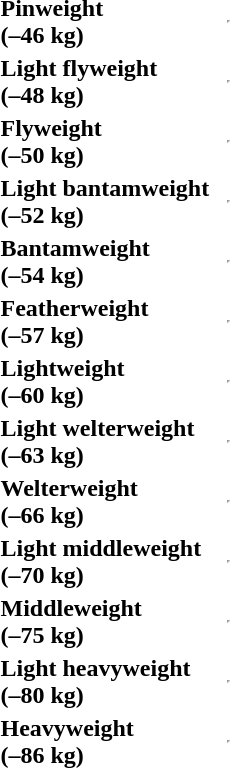<table>
<tr>
<td><strong>Pinweight<br>(–46 kg)</strong></td>
<td></td>
<td></td>
<td><hr></td>
</tr>
<tr>
<td><strong>Light flyweight<br>(–48 kg)</strong></td>
<td></td>
<td></td>
<td><hr></td>
</tr>
<tr>
<td><strong>Flyweight<br>(–50 kg)</strong></td>
<td></td>
<td></td>
<td><hr></td>
</tr>
<tr>
<td><strong>Light bantamweight<br>(–52 kg)</strong></td>
<td></td>
<td></td>
<td><hr></td>
</tr>
<tr>
<td><strong>Bantamweight<br>(–54 kg)</strong></td>
<td></td>
<td></td>
<td><hr></td>
</tr>
<tr>
<td><strong>Featherweight<br>(–57 kg)</strong></td>
<td></td>
<td></td>
<td><hr></td>
</tr>
<tr>
<td><strong>Lightweight<br>(–60 kg)</strong></td>
<td></td>
<td></td>
<td><hr></td>
</tr>
<tr>
<td><strong>Light welterweight<br>(–63 kg)</strong></td>
<td></td>
<td></td>
<td><hr></td>
</tr>
<tr>
<td><strong>Welterweight<br>(–66 kg)</strong></td>
<td></td>
<td></td>
<td><hr></td>
</tr>
<tr>
<td><strong>Light middleweight<br>(–70 kg)</strong></td>
<td></td>
<td></td>
<td><hr></td>
</tr>
<tr>
<td><strong>Middleweight<br>(–75 kg)</strong></td>
<td></td>
<td></td>
<td><hr></td>
</tr>
<tr>
<td><strong>Light heavyweight<br>(–80 kg)</strong></td>
<td></td>
<td></td>
<td><hr></td>
</tr>
<tr>
<td><strong>Heavyweight<br>(–86 kg)</strong></td>
<td></td>
<td></td>
<td><hr></td>
</tr>
</table>
